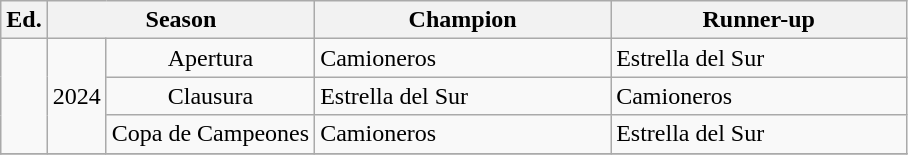<table class="wikitable sortable">
<tr>
<th width=px>Ed.</th>
<th colspan=2 width=60px>Season</th>
<th width="190">Champion</th>
<th width="190">Runner-up</th>
</tr>
<tr>
<td rowspan=3></td>
<td rowspan=3 align=center>2024</td>
<td align=center>Apertura</td>
<td>Camioneros </td>
<td>Estrella del Sur</td>
</tr>
<tr>
<td align=center>Clausura</td>
<td>Estrella del Sur </td>
<td>Camioneros</td>
</tr>
<tr>
<td align=center>Copa de Campeones</td>
<td>Camioneros</td>
<td>Estrella del Sur</td>
</tr>
<tr>
</tr>
</table>
